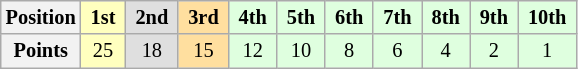<table class="wikitable" style="font-size:85%; text-align:center">
<tr>
<th>Position</th>
<td style="background:#FFFFBF;"> <strong>1st</strong> </td>
<td style="background:#DFDFDF;"> <strong>2nd</strong> </td>
<td style="background:#FFDF9F;"> <strong>3rd</strong> </td>
<td style="background:#DFFFDF;"> <strong>4th</strong> </td>
<td style="background:#DFFFDF;"> <strong>5th</strong> </td>
<td style="background:#DFFFDF;"> <strong>6th</strong> </td>
<td style="background:#DFFFDF;"> <strong>7th</strong> </td>
<td style="background:#DFFFDF;"> <strong>8th</strong> </td>
<td style="background:#DFFFDF;"> <strong>9th</strong> </td>
<td style="background:#DFFFDF;"> <strong>10th</strong> </td>
</tr>
<tr>
<th>Points</th>
<td style="background:#FFFFBF;">25</td>
<td style="background:#DFDFDF;">18</td>
<td style="background:#FFDF9F;">15</td>
<td style="background:#DFFFDF;">12</td>
<td style="background:#DFFFDF;">10</td>
<td style="background:#DFFFDF;">8</td>
<td style="background:#DFFFDF;">6</td>
<td style="background:#DFFFDF;">4</td>
<td style="background:#DFFFDF;">2</td>
<td style="background:#DFFFDF;">1</td>
</tr>
</table>
